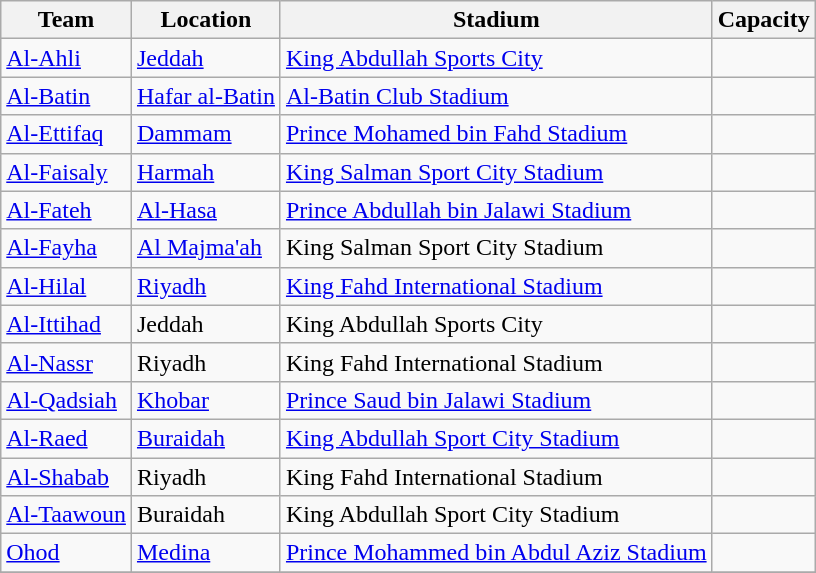<table class="wikitable sortable">
<tr>
<th>Team</th>
<th>Location</th>
<th>Stadium</th>
<th>Capacity</th>
</tr>
<tr>
<td><a href='#'>Al-Ahli</a></td>
<td><a href='#'>Jeddah</a></td>
<td><a href='#'>King Abdullah Sports City</a></td>
<td style="text-align:center"></td>
</tr>
<tr>
<td><a href='#'>Al-Batin</a></td>
<td><a href='#'>Hafar al-Batin</a></td>
<td><a href='#'>Al-Batin Club Stadium</a></td>
<td style="text-align:center"></td>
</tr>
<tr>
<td><a href='#'>Al-Ettifaq</a></td>
<td><a href='#'>Dammam</a></td>
<td><a href='#'>Prince Mohamed bin Fahd Stadium</a></td>
<td style="text-align:center"></td>
</tr>
<tr>
<td><a href='#'>Al-Faisaly</a></td>
<td><a href='#'>Harmah</a></td>
<td><a href='#'>King Salman Sport City Stadium</a></td>
<td style="text-align:center"></td>
</tr>
<tr>
<td><a href='#'>Al-Fateh</a></td>
<td><a href='#'>Al-Hasa</a></td>
<td><a href='#'>Prince Abdullah bin Jalawi Stadium</a></td>
<td style="text-align:center"></td>
</tr>
<tr>
<td><a href='#'>Al-Fayha</a></td>
<td><a href='#'>Al Majma'ah</a></td>
<td>King Salman Sport City Stadium</td>
<td style="text-align:center"></td>
</tr>
<tr>
<td><a href='#'>Al-Hilal</a></td>
<td><a href='#'>Riyadh</a></td>
<td><a href='#'>King Fahd International Stadium</a></td>
<td style="text-align:center"></td>
</tr>
<tr>
<td><a href='#'>Al-Ittihad</a></td>
<td>Jeddah</td>
<td>King Abdullah Sports City</td>
<td style="text-align:center"></td>
</tr>
<tr>
<td><a href='#'>Al-Nassr</a></td>
<td>Riyadh</td>
<td>King Fahd International Stadium </td>
<td style="text-align:center"></td>
</tr>
<tr>
<td><a href='#'>Al-Qadsiah</a></td>
<td><a href='#'>Khobar</a></td>
<td><a href='#'>Prince Saud bin Jalawi Stadium</a></td>
<td style="text-align:center"></td>
</tr>
<tr>
<td><a href='#'>Al-Raed</a></td>
<td><a href='#'>Buraidah</a></td>
<td><a href='#'>King Abdullah Sport City Stadium</a></td>
<td style="text-align:center"></td>
</tr>
<tr>
<td><a href='#'>Al-Shabab</a></td>
<td>Riyadh</td>
<td>King Fahd International Stadium </td>
<td style="text-align:center"></td>
</tr>
<tr>
<td><a href='#'>Al-Taawoun</a></td>
<td>Buraidah</td>
<td>King Abdullah Sport City Stadium</td>
<td style="text-align:center"></td>
</tr>
<tr>
<td><a href='#'>Ohod</a></td>
<td><a href='#'>Medina</a></td>
<td><a href='#'>Prince Mohammed bin Abdul Aziz Stadium</a></td>
<td style="text-align:center"></td>
</tr>
<tr>
</tr>
</table>
